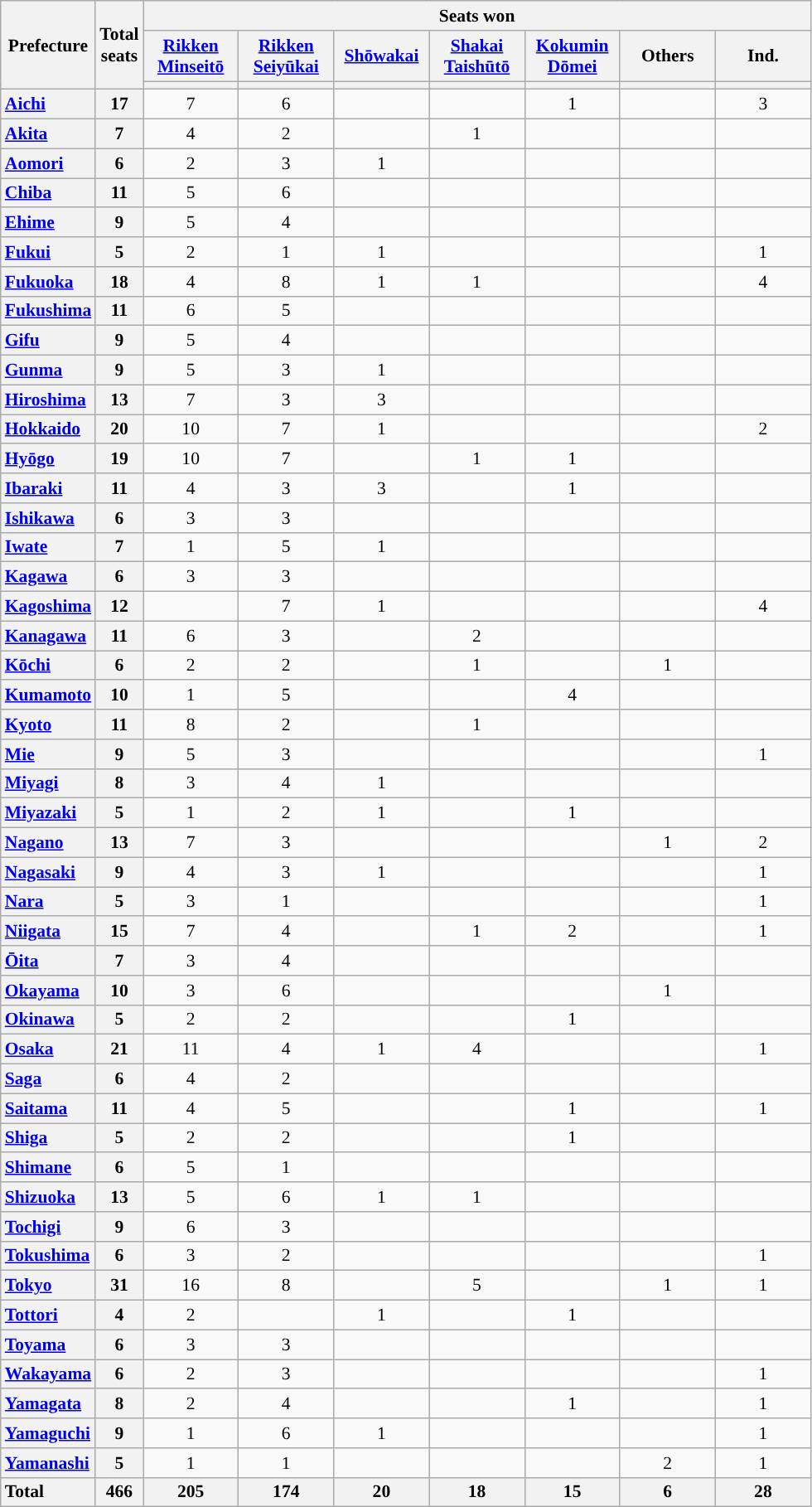<table class="wikitable" style="text-align:center; font-size: 0.9em;">
<tr>
<th rowspan="3">Prefecture</th>
<th rowspan="3">Total<br>seats</th>
<th colspan="7">Seats won</th>
</tr>
<tr>
<th class="unsortable" style="width:70px;"><a href='#'>Rikken Minseitō</a></th>
<th class="unsortable" style="width:70px;"><a href='#'>Rikken Seiyūkai</a></th>
<th class="unsortable" style="width:70px;"><a href='#'>Shōwakai</a></th>
<th class="unsortable" style="width:70px;"><a href='#'>Shakai Taishūtō</a></th>
<th class="unsortable" style="width:70px;"><a href='#'>Kokumin Dōmei</a></th>
<th class="unsortable" style="width:70px;">Others</th>
<th class="unsortable" style="width:70px;">Ind.</th>
</tr>
<tr>
<th style="background:"></th>
<th style="background:"></th>
<th style="background:"></th>
<th style="background:"></th>
<th style="background:"></th>
<th></th>
<th style="background:"></th>
</tr>
<tr>
<th style="text-align: left;"><a href='#'>Aichi</a></th>
<th>17</th>
<td>7</td>
<td>6</td>
<td></td>
<td></td>
<td>1</td>
<td></td>
<td>3</td>
</tr>
<tr>
<th style="text-align: left;"><a href='#'>Akita</a></th>
<th>7</th>
<td>4</td>
<td>2</td>
<td></td>
<td>1</td>
<td></td>
<td></td>
<td></td>
</tr>
<tr>
<th style="text-align: left;"><a href='#'>Aomori</a></th>
<th>6</th>
<td>2</td>
<td>3</td>
<td>1</td>
<td></td>
<td></td>
<td></td>
<td></td>
</tr>
<tr>
<th style="text-align: left;"><a href='#'>Chiba</a></th>
<th>11</th>
<td>5</td>
<td>6</td>
<td></td>
<td></td>
<td></td>
<td></td>
<td></td>
</tr>
<tr>
<th style="text-align: left;"><a href='#'>Ehime</a></th>
<th>9</th>
<td>5</td>
<td>4</td>
<td></td>
<td></td>
<td></td>
<td></td>
<td></td>
</tr>
<tr>
<th style="text-align: left;"><a href='#'>Fukui</a></th>
<th>5</th>
<td>2</td>
<td>1</td>
<td>1</td>
<td></td>
<td></td>
<td></td>
<td>1</td>
</tr>
<tr>
<th style="text-align: left;"><a href='#'>Fukuoka</a></th>
<th>18</th>
<td>4</td>
<td>8</td>
<td>1</td>
<td>1</td>
<td></td>
<td></td>
<td>4</td>
</tr>
<tr>
<th style="text-align: left;"><a href='#'>Fukushima</a></th>
<th>11</th>
<td>6</td>
<td>5</td>
<td></td>
<td></td>
<td></td>
<td></td>
<td></td>
</tr>
<tr>
<th style="text-align: left;"><a href='#'>Gifu</a></th>
<th>9</th>
<td>5</td>
<td>4</td>
<td></td>
<td></td>
<td></td>
<td></td>
<td></td>
</tr>
<tr>
<th style="text-align: left;"><a href='#'>Gunma</a></th>
<th>9</th>
<td>5</td>
<td>3</td>
<td>1</td>
<td></td>
<td></td>
<td></td>
<td></td>
</tr>
<tr>
<th style="text-align: left;"><a href='#'>Hiroshima</a></th>
<th>13</th>
<td>7</td>
<td>3</td>
<td>3</td>
<td></td>
<td></td>
<td></td>
<td></td>
</tr>
<tr>
<th style="text-align: left;"><a href='#'>Hokkaido</a></th>
<th>20</th>
<td>10</td>
<td>7</td>
<td>1</td>
<td></td>
<td></td>
<td></td>
<td>2</td>
</tr>
<tr>
<th style="text-align: left;"><a href='#'>Hyōgo</a></th>
<th>19</th>
<td>10</td>
<td>7</td>
<td></td>
<td>1</td>
<td>1</td>
<td></td>
<td></td>
</tr>
<tr>
<th style="text-align: left;"><a href='#'>Ibaraki</a></th>
<th>11</th>
<td>4</td>
<td>3</td>
<td>3</td>
<td></td>
<td>1</td>
<td></td>
<td></td>
</tr>
<tr>
<th style="text-align: left;"><a href='#'>Ishikawa</a></th>
<th>6</th>
<td>3</td>
<td>3</td>
<td></td>
<td></td>
<td></td>
<td></td>
<td></td>
</tr>
<tr>
<th style="text-align: left;"><a href='#'>Iwate</a></th>
<th>7</th>
<td>1</td>
<td>5</td>
<td>1</td>
<td></td>
<td></td>
<td></td>
<td></td>
</tr>
<tr>
<th style="text-align: left;"><a href='#'>Kagawa</a></th>
<th>6</th>
<td>3</td>
<td>3</td>
<td></td>
<td></td>
<td></td>
<td></td>
<td></td>
</tr>
<tr>
<th style="text-align: left;"><a href='#'>Kagoshima</a></th>
<th>12</th>
<td></td>
<td>7</td>
<td>1</td>
<td></td>
<td></td>
<td></td>
<td>4</td>
</tr>
<tr>
<th style="text-align: left;"><a href='#'>Kanagawa</a></th>
<th>11</th>
<td>6</td>
<td>3</td>
<td></td>
<td>2</td>
<td></td>
<td></td>
<td></td>
</tr>
<tr>
<th style="text-align: left;"><a href='#'>Kōchi</a></th>
<th>6</th>
<td>2</td>
<td>2</td>
<td></td>
<td>1</td>
<td></td>
<td>1</td>
<td></td>
</tr>
<tr>
<th style="text-align: left;"><a href='#'>Kumamoto</a></th>
<th>10</th>
<td>1</td>
<td>5</td>
<td></td>
<td></td>
<td>4</td>
<td></td>
<td></td>
</tr>
<tr>
<th style="text-align: left;"><a href='#'>Kyoto</a></th>
<th>11</th>
<td>8</td>
<td>2</td>
<td></td>
<td>1</td>
<td></td>
<td></td>
<td></td>
</tr>
<tr>
<th style="text-align: left;"><a href='#'>Mie</a></th>
<th>9</th>
<td>5</td>
<td>3</td>
<td></td>
<td></td>
<td></td>
<td></td>
<td>1</td>
</tr>
<tr>
<th style="text-align: left;"><a href='#'>Miyagi</a></th>
<th>8</th>
<td>3</td>
<td>4</td>
<td>1</td>
<td></td>
<td></td>
<td></td>
<td></td>
</tr>
<tr>
<th style="text-align: left;"><a href='#'>Miyazaki</a></th>
<th>5</th>
<td>1</td>
<td>2</td>
<td>1</td>
<td></td>
<td>1</td>
<td></td>
<td></td>
</tr>
<tr>
<th style="text-align: left;"><a href='#'>Nagano</a></th>
<th>13</th>
<td>7</td>
<td>3</td>
<td></td>
<td></td>
<td></td>
<td>1</td>
<td>2</td>
</tr>
<tr>
<th style="text-align: left;"><a href='#'>Nagasaki</a></th>
<th>9</th>
<td>4</td>
<td>3</td>
<td>1</td>
<td></td>
<td></td>
<td></td>
<td>1</td>
</tr>
<tr>
<th style="text-align: left;"><a href='#'>Nara</a></th>
<th>5</th>
<td>3</td>
<td>1</td>
<td></td>
<td></td>
<td></td>
<td></td>
<td>1</td>
</tr>
<tr>
<th style="text-align: left;"><a href='#'>Niigata</a></th>
<th>15</th>
<td>7</td>
<td>4</td>
<td></td>
<td>1</td>
<td>2</td>
<td></td>
<td>1</td>
</tr>
<tr>
<th style="text-align: left;"><a href='#'>Ōita</a></th>
<th>7</th>
<td>3</td>
<td>4</td>
<td></td>
<td></td>
<td></td>
<td></td>
<td></td>
</tr>
<tr>
<th style="text-align: left;"><a href='#'>Okayama</a></th>
<th>10</th>
<td>3</td>
<td>6</td>
<td></td>
<td></td>
<td></td>
<td>1</td>
<td></td>
</tr>
<tr>
<th style="text-align: left;"><a href='#'>Okinawa</a></th>
<th>5</th>
<td>2</td>
<td>2</td>
<td></td>
<td></td>
<td>1</td>
<td></td>
<td></td>
</tr>
<tr>
<th style="text-align: left;"><a href='#'>Osaka</a></th>
<th>21</th>
<td>11</td>
<td>4</td>
<td>1</td>
<td>4</td>
<td></td>
<td></td>
<td>1</td>
</tr>
<tr>
<th style="text-align: left;"><a href='#'>Saga</a></th>
<th>6</th>
<td>4</td>
<td>2</td>
<td></td>
<td></td>
<td></td>
<td></td>
<td></td>
</tr>
<tr>
<th style="text-align: left;"><a href='#'>Saitama</a></th>
<th>11</th>
<td>4</td>
<td>5</td>
<td></td>
<td></td>
<td>1</td>
<td></td>
<td>1</td>
</tr>
<tr>
<th style="text-align: left;"><a href='#'>Shiga</a></th>
<th>5</th>
<td>2</td>
<td>2</td>
<td></td>
<td></td>
<td>1</td>
<td></td>
<td></td>
</tr>
<tr>
<th style="text-align: left;"><a href='#'>Shimane</a></th>
<th>6</th>
<td>5</td>
<td>1</td>
<td></td>
<td></td>
<td></td>
<td></td>
<td></td>
</tr>
<tr>
<th style="text-align: left;"><a href='#'>Shizuoka</a></th>
<th>13</th>
<td>5</td>
<td>6</td>
<td>1</td>
<td>1</td>
<td></td>
<td></td>
<td></td>
</tr>
<tr>
<th style="text-align: left;"><a href='#'>Tochigi</a></th>
<th>9</th>
<td>6</td>
<td>3</td>
<td></td>
<td></td>
<td></td>
<td></td>
<td></td>
</tr>
<tr>
<th style="text-align: left;"><a href='#'>Tokushima</a></th>
<th>6</th>
<td>3</td>
<td>2</td>
<td></td>
<td></td>
<td></td>
<td></td>
<td>1</td>
</tr>
<tr>
<th style="text-align: left;"><a href='#'>Tokyo</a></th>
<th>31</th>
<td>16</td>
<td>8</td>
<td></td>
<td>5</td>
<td></td>
<td>1</td>
<td>1</td>
</tr>
<tr>
<th style="text-align: left;"><a href='#'>Tottori</a></th>
<th>4</th>
<td>2</td>
<td></td>
<td>1</td>
<td></td>
<td>1</td>
<td></td>
<td></td>
</tr>
<tr>
<th style="text-align: left;"><a href='#'>Toyama</a></th>
<th>6</th>
<td>3</td>
<td>3</td>
<td></td>
<td></td>
<td></td>
<td></td>
<td></td>
</tr>
<tr>
<th style="text-align: left;"><a href='#'>Wakayama</a></th>
<th>6</th>
<td>2</td>
<td>3</td>
<td></td>
<td></td>
<td></td>
<td></td>
<td>1</td>
</tr>
<tr>
<th style="text-align: left;"><a href='#'>Yamagata</a></th>
<th>8</th>
<td>2</td>
<td>4</td>
<td></td>
<td></td>
<td>1</td>
<td></td>
<td>1</td>
</tr>
<tr>
<th style="text-align: left;"><a href='#'>Yamaguchi</a></th>
<th>9</th>
<td>1</td>
<td>6</td>
<td>1</td>
<td></td>
<td></td>
<td></td>
<td>1</td>
</tr>
<tr>
<th style="text-align: left;"><a href='#'>Yamanashi</a></th>
<th>5</th>
<td>1</td>
<td>1</td>
<td></td>
<td></td>
<td></td>
<td>2</td>
<td>1</td>
</tr>
<tr class="sortbottom">
<th style="text-align: left;">Total</th>
<th>466</th>
<th>205</th>
<th>174</th>
<th>20</th>
<th>18</th>
<th>15</th>
<th>6</th>
<th>28</th>
</tr>
</table>
